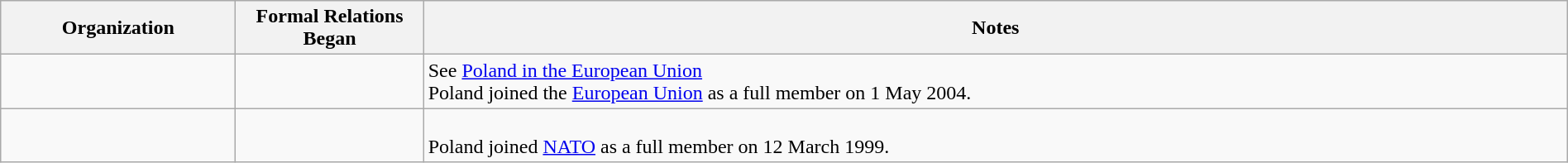<table class="wikitable sortable" border="1" style="width:100%; margin:auto;">
<tr>
<th width="15%">Organization</th>
<th width="12%">Formal Relations Began</th>
<th>Notes</th>
</tr>
<tr -valign="top">
<td></td>
<td></td>
<td>See <a href='#'>Poland in the European Union</a><br>Poland joined the <a href='#'>European Union</a> as a full member on 1 May 2004.</td>
</tr>
<tr -valign="top">
<td></td>
<td></td>
<td><br>Poland joined <a href='#'>NATO</a> as a full member on 12 March 1999.</td>
</tr>
</table>
